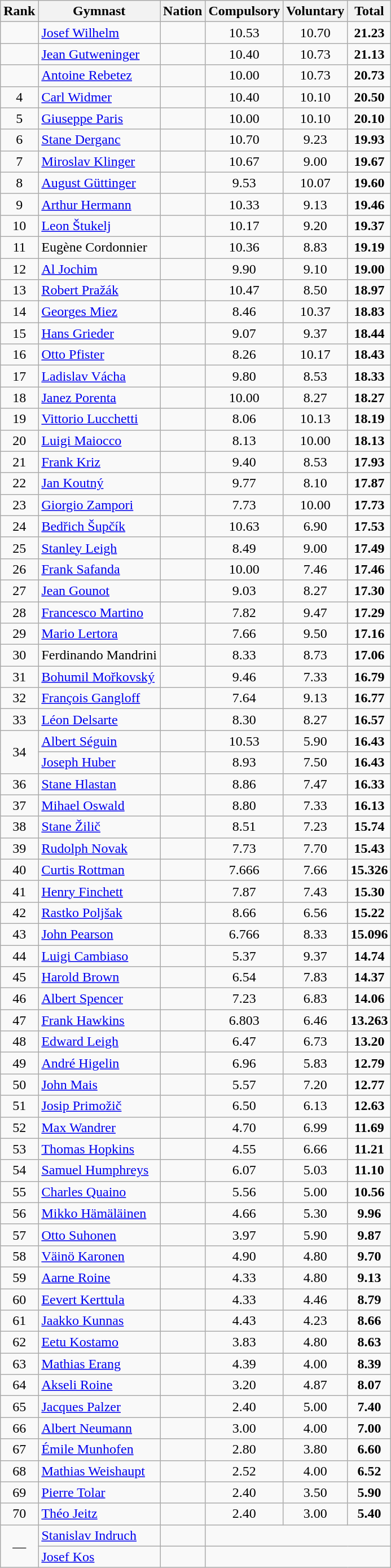<table class="wikitable sortable" style="text-align:center">
<tr>
<th>Rank</th>
<th>Gymnast</th>
<th>Nation</th>
<th>Compulsory</th>
<th>Voluntary</th>
<th>Total</th>
</tr>
<tr>
<td></td>
<td align=left><a href='#'>Josef Wilhelm</a></td>
<td align=left></td>
<td>10.53</td>
<td>10.70</td>
<td><strong>21.23</strong></td>
</tr>
<tr>
<td></td>
<td align=left><a href='#'>Jean Gutweninger</a></td>
<td align=left></td>
<td>10.40</td>
<td>10.73</td>
<td><strong>21.13</strong></td>
</tr>
<tr>
<td></td>
<td align=left><a href='#'>Antoine Rebetez</a></td>
<td align=left></td>
<td>10.00</td>
<td>10.73</td>
<td><strong>20.73</strong></td>
</tr>
<tr>
<td>4</td>
<td align=left><a href='#'>Carl Widmer</a></td>
<td align=left></td>
<td>10.40</td>
<td>10.10</td>
<td><strong>20.50</strong></td>
</tr>
<tr>
<td>5</td>
<td align=left><a href='#'>Giuseppe Paris</a></td>
<td align=left></td>
<td>10.00</td>
<td>10.10</td>
<td><strong>20.10</strong></td>
</tr>
<tr>
<td>6</td>
<td align=left><a href='#'>Stane Derganc</a></td>
<td align=left></td>
<td>10.70</td>
<td>9.23</td>
<td><strong>19.93</strong></td>
</tr>
<tr>
<td>7</td>
<td align=left><a href='#'>Miroslav Klinger</a></td>
<td align=left></td>
<td>10.67</td>
<td>9.00</td>
<td><strong>19.67</strong></td>
</tr>
<tr>
<td>8</td>
<td align=left><a href='#'>August Güttinger</a></td>
<td align=left></td>
<td>9.53</td>
<td>10.07</td>
<td><strong>19.60</strong></td>
</tr>
<tr>
<td>9</td>
<td align=left><a href='#'>Arthur Hermann</a></td>
<td align=left></td>
<td>10.33</td>
<td>9.13</td>
<td><strong>19.46</strong></td>
</tr>
<tr>
<td>10</td>
<td align=left><a href='#'>Leon Štukelj</a></td>
<td align=left></td>
<td>10.17</td>
<td>9.20</td>
<td><strong>19.37</strong></td>
</tr>
<tr>
<td>11</td>
<td align=left>Eugène Cordonnier</td>
<td align=left></td>
<td>10.36</td>
<td>8.83</td>
<td><strong>19.19</strong></td>
</tr>
<tr>
<td>12</td>
<td align=left><a href='#'>Al Jochim</a></td>
<td align=left></td>
<td>9.90</td>
<td>9.10</td>
<td><strong>19.00</strong></td>
</tr>
<tr>
<td>13</td>
<td align=left><a href='#'>Robert Pražák</a></td>
<td align=left></td>
<td>10.47</td>
<td>8.50</td>
<td><strong>18.97</strong></td>
</tr>
<tr>
<td>14</td>
<td align=left><a href='#'>Georges Miez</a></td>
<td align=left></td>
<td>8.46</td>
<td>10.37</td>
<td><strong>18.83</strong></td>
</tr>
<tr>
<td>15</td>
<td align=left><a href='#'>Hans Grieder</a></td>
<td align=left></td>
<td>9.07</td>
<td>9.37</td>
<td><strong>18.44</strong></td>
</tr>
<tr>
<td>16</td>
<td align=left><a href='#'>Otto Pfister</a></td>
<td align=left></td>
<td>8.26</td>
<td>10.17</td>
<td><strong>18.43</strong></td>
</tr>
<tr>
<td>17</td>
<td align=left><a href='#'>Ladislav Vácha</a></td>
<td align=left></td>
<td>9.80</td>
<td>8.53</td>
<td><strong>18.33</strong></td>
</tr>
<tr>
<td>18</td>
<td align=left><a href='#'>Janez Porenta</a></td>
<td align=left></td>
<td>10.00</td>
<td>8.27</td>
<td><strong>18.27</strong></td>
</tr>
<tr>
<td>19</td>
<td align=left><a href='#'>Vittorio Lucchetti</a></td>
<td align=left></td>
<td>8.06</td>
<td>10.13</td>
<td><strong>18.19</strong></td>
</tr>
<tr>
<td>20</td>
<td align=left><a href='#'>Luigi Maiocco</a></td>
<td align=left></td>
<td>8.13</td>
<td>10.00</td>
<td><strong>18.13</strong></td>
</tr>
<tr>
<td>21</td>
<td align=left><a href='#'>Frank Kriz</a></td>
<td align=left></td>
<td>9.40</td>
<td>8.53</td>
<td><strong>17.93</strong></td>
</tr>
<tr>
<td>22</td>
<td align=left><a href='#'>Jan Koutný</a></td>
<td align=left></td>
<td>9.77</td>
<td>8.10</td>
<td><strong>17.87</strong></td>
</tr>
<tr>
<td>23</td>
<td align=left><a href='#'>Giorgio Zampori</a></td>
<td align=left></td>
<td>7.73</td>
<td>10.00</td>
<td><strong>17.73</strong></td>
</tr>
<tr>
<td>24</td>
<td align=left><a href='#'>Bedřich Šupčík</a></td>
<td align=left></td>
<td>10.63</td>
<td>6.90</td>
<td><strong>17.53</strong></td>
</tr>
<tr>
<td>25</td>
<td align=left><a href='#'>Stanley Leigh</a></td>
<td align=left></td>
<td>8.49</td>
<td>9.00</td>
<td><strong>17.49</strong></td>
</tr>
<tr>
<td>26</td>
<td align=left><a href='#'>Frank Safanda</a></td>
<td align=left></td>
<td>10.00</td>
<td>7.46</td>
<td><strong>17.46</strong></td>
</tr>
<tr>
<td>27</td>
<td align=left><a href='#'>Jean Gounot</a></td>
<td align=left></td>
<td>9.03</td>
<td>8.27</td>
<td><strong>17.30</strong></td>
</tr>
<tr>
<td>28</td>
<td align=left><a href='#'>Francesco Martino</a></td>
<td align=left></td>
<td>7.82</td>
<td>9.47</td>
<td><strong>17.29</strong></td>
</tr>
<tr>
<td>29</td>
<td align=left><a href='#'>Mario Lertora</a></td>
<td align=left></td>
<td>7.66</td>
<td>9.50</td>
<td><strong>17.16</strong></td>
</tr>
<tr>
<td>30</td>
<td align=left>Ferdinando Mandrini</td>
<td align=left></td>
<td>8.33</td>
<td>8.73</td>
<td><strong>17.06</strong></td>
</tr>
<tr>
<td>31</td>
<td align=left><a href='#'>Bohumil Mořkovský</a></td>
<td align=left></td>
<td>9.46</td>
<td>7.33</td>
<td><strong>16.79</strong></td>
</tr>
<tr>
<td>32</td>
<td align=left><a href='#'>François Gangloff</a></td>
<td align=left></td>
<td>7.64</td>
<td>9.13</td>
<td><strong>16.77</strong></td>
</tr>
<tr>
<td>33</td>
<td align=left><a href='#'>Léon Delsarte</a></td>
<td align=left></td>
<td>8.30</td>
<td>8.27</td>
<td><strong>16.57</strong></td>
</tr>
<tr>
<td rowspan=2>34</td>
<td align=left><a href='#'>Albert Séguin</a></td>
<td align=left></td>
<td>10.53</td>
<td>5.90</td>
<td><strong>16.43</strong></td>
</tr>
<tr>
<td align=left><a href='#'>Joseph Huber</a></td>
<td align=left></td>
<td>8.93</td>
<td>7.50</td>
<td><strong>16.43</strong></td>
</tr>
<tr>
<td>36</td>
<td align=left><a href='#'>Stane Hlastan</a></td>
<td align=left></td>
<td>8.86</td>
<td>7.47</td>
<td><strong>16.33</strong></td>
</tr>
<tr>
<td>37</td>
<td align=left><a href='#'>Mihael Oswald</a></td>
<td align=left></td>
<td>8.80</td>
<td>7.33</td>
<td><strong>16.13</strong></td>
</tr>
<tr>
<td>38</td>
<td align=left><a href='#'>Stane Žilič</a></td>
<td align=left></td>
<td>8.51</td>
<td>7.23</td>
<td><strong>15.74</strong></td>
</tr>
<tr>
<td>39</td>
<td align=left><a href='#'>Rudolph Novak</a></td>
<td align=left></td>
<td>7.73</td>
<td>7.70</td>
<td><strong>15.43</strong></td>
</tr>
<tr>
<td>40</td>
<td align=left><a href='#'>Curtis Rottman</a></td>
<td align=left></td>
<td>7.666</td>
<td>7.66</td>
<td><strong>15.326</strong></td>
</tr>
<tr>
<td>41</td>
<td align=left><a href='#'>Henry Finchett</a></td>
<td align=left></td>
<td>7.87</td>
<td>7.43</td>
<td><strong>15.30</strong></td>
</tr>
<tr>
<td>42</td>
<td align=left><a href='#'>Rastko Poljšak</a></td>
<td align=left></td>
<td>8.66</td>
<td>6.56</td>
<td><strong>15.22</strong></td>
</tr>
<tr>
<td>43</td>
<td align=left><a href='#'>John Pearson</a></td>
<td align=left></td>
<td>6.766</td>
<td>8.33</td>
<td><strong>15.096</strong></td>
</tr>
<tr>
<td>44</td>
<td align=left><a href='#'>Luigi Cambiaso</a></td>
<td align=left></td>
<td>5.37</td>
<td>9.37</td>
<td><strong>14.74</strong></td>
</tr>
<tr>
<td>45</td>
<td align=left><a href='#'>Harold Brown</a></td>
<td align=left></td>
<td>6.54</td>
<td>7.83</td>
<td><strong>14.37</strong></td>
</tr>
<tr>
<td>46</td>
<td align=left><a href='#'>Albert Spencer</a></td>
<td align=left></td>
<td>7.23</td>
<td>6.83</td>
<td><strong>14.06</strong></td>
</tr>
<tr>
<td>47</td>
<td align=left><a href='#'>Frank Hawkins</a></td>
<td align=left></td>
<td>6.803</td>
<td>6.46</td>
<td><strong>13.263</strong></td>
</tr>
<tr>
<td>48</td>
<td align=left><a href='#'>Edward Leigh</a></td>
<td align=left></td>
<td>6.47</td>
<td>6.73</td>
<td><strong>13.20</strong></td>
</tr>
<tr>
<td>49</td>
<td align=left><a href='#'>André Higelin</a></td>
<td align=left></td>
<td>6.96</td>
<td>5.83</td>
<td><strong>12.79</strong></td>
</tr>
<tr>
<td>50</td>
<td align=left><a href='#'>John Mais</a></td>
<td align=left></td>
<td>5.57</td>
<td>7.20</td>
<td><strong>12.77</strong></td>
</tr>
<tr>
<td>51</td>
<td align=left><a href='#'>Josip Primožič</a></td>
<td align=left></td>
<td>6.50</td>
<td>6.13</td>
<td><strong>12.63</strong></td>
</tr>
<tr>
<td>52</td>
<td align=left><a href='#'>Max Wandrer</a></td>
<td align=left></td>
<td>4.70</td>
<td>6.99</td>
<td><strong>11.69</strong></td>
</tr>
<tr>
<td>53</td>
<td align=left><a href='#'>Thomas Hopkins</a></td>
<td align=left></td>
<td>4.55</td>
<td>6.66</td>
<td><strong>11.21</strong></td>
</tr>
<tr>
<td>54</td>
<td align=left><a href='#'>Samuel Humphreys</a></td>
<td align=left></td>
<td>6.07</td>
<td>5.03</td>
<td><strong>11.10</strong></td>
</tr>
<tr>
<td>55</td>
<td align=left><a href='#'>Charles Quaino</a></td>
<td align=left></td>
<td>5.56</td>
<td>5.00</td>
<td><strong>10.56</strong></td>
</tr>
<tr>
<td>56</td>
<td align=left><a href='#'>Mikko Hämäläinen</a></td>
<td align=left></td>
<td>4.66</td>
<td>5.30</td>
<td><strong>9.96</strong></td>
</tr>
<tr>
<td>57</td>
<td align=left><a href='#'>Otto Suhonen</a></td>
<td align=left></td>
<td>3.97</td>
<td>5.90</td>
<td><strong>9.87</strong></td>
</tr>
<tr>
<td>58</td>
<td align=left><a href='#'>Väinö Karonen</a></td>
<td align=left></td>
<td>4.90</td>
<td>4.80</td>
<td><strong>9.70</strong></td>
</tr>
<tr>
<td>59</td>
<td align=left><a href='#'>Aarne Roine</a></td>
<td align=left></td>
<td>4.33</td>
<td>4.80</td>
<td><strong>9.13</strong></td>
</tr>
<tr>
<td>60</td>
<td align=left><a href='#'>Eevert Kerttula</a></td>
<td align=left></td>
<td>4.33</td>
<td>4.46</td>
<td><strong>8.79</strong></td>
</tr>
<tr>
<td>61</td>
<td align=left><a href='#'>Jaakko Kunnas</a></td>
<td align=left></td>
<td>4.43</td>
<td>4.23</td>
<td><strong>8.66</strong></td>
</tr>
<tr>
<td>62</td>
<td align=left><a href='#'>Eetu Kostamo</a></td>
<td align=left></td>
<td>3.83</td>
<td>4.80</td>
<td><strong>8.63</strong></td>
</tr>
<tr>
<td>63</td>
<td align=left><a href='#'>Mathias Erang</a></td>
<td align=left></td>
<td>4.39</td>
<td>4.00</td>
<td><strong>8.39</strong></td>
</tr>
<tr>
<td>64</td>
<td align=left><a href='#'>Akseli Roine</a></td>
<td align=left></td>
<td>3.20</td>
<td>4.87</td>
<td><strong>8.07</strong></td>
</tr>
<tr>
<td>65</td>
<td align=left><a href='#'>Jacques Palzer</a></td>
<td align=left></td>
<td>2.40</td>
<td>5.00</td>
<td><strong>7.40</strong></td>
</tr>
<tr>
<td>66</td>
<td align=left><a href='#'>Albert Neumann</a></td>
<td align=left></td>
<td>3.00</td>
<td>4.00</td>
<td><strong>7.00</strong></td>
</tr>
<tr>
<td>67</td>
<td align=left><a href='#'>Émile Munhofen</a></td>
<td align=left></td>
<td>2.80</td>
<td>3.80</td>
<td><strong>6.60</strong></td>
</tr>
<tr>
<td>68</td>
<td align=left><a href='#'>Mathias Weishaupt</a></td>
<td align=left></td>
<td>2.52</td>
<td>4.00</td>
<td><strong>6.52</strong></td>
</tr>
<tr>
<td>69</td>
<td align=left><a href='#'>Pierre Tolar</a></td>
<td align=left></td>
<td>2.40</td>
<td>3.50</td>
<td><strong>5.90</strong></td>
</tr>
<tr>
<td>70</td>
<td align=left><a href='#'>Théo Jeitz</a></td>
<td align=left></td>
<td>2.40</td>
<td>3.00</td>
<td><strong>5.40</strong></td>
</tr>
<tr>
<td rowspan=2 data-sort-value=71>—</td>
<td align=left><a href='#'>Stanislav Indruch</a></td>
<td align=left></td>
<td colspan=3 data-sort-value=0.00></td>
</tr>
<tr>
<td align=left><a href='#'>Josef Kos</a></td>
<td align=left></td>
<td colspan=3 data-sort-value=0.00></td>
</tr>
</table>
